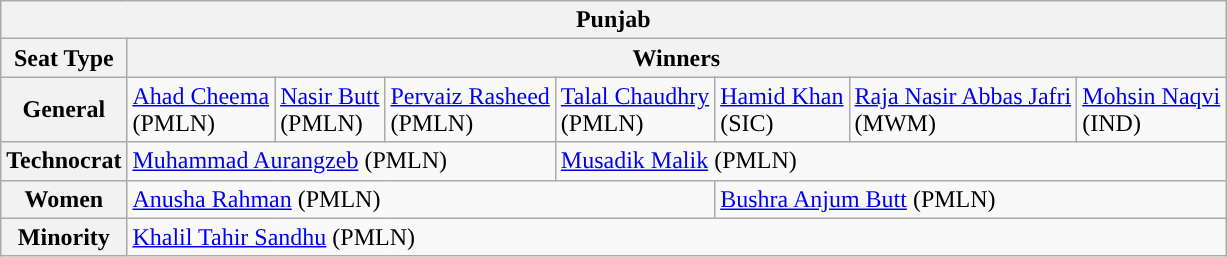<table class="wikitable">
<tr>
<th colspan="8">Punjab</th>
</tr>
<tr>
<th>Seat Type</th>
<th colspan="7">Winners</th>
</tr>
<tr>
<th>General</th>
<td style="background:"><a href='#'>Ahad Cheema</a><br>(PMLN)</td>
<td style="background:"><a href='#'>Nasir Butt</a><br>(PMLN)</td>
<td style="background:"><a href='#'>Pervaiz Rasheed</a><br>(PMLN)</td>
<td style="background:"><a href='#'>Talal Chaudhry</a><br>(PMLN)</td>
<td style="background:"><a href='#'>Hamid Khan</a><br>(SIC)</td>
<td style="background:"><a href='#'>Raja Nasir Abbas Jafri</a><br>(MWM)</td>
<td style="background:"><a href='#'>Mohsin Naqvi</a><br>(IND)</td>
</tr>
<tr>
<th>Technocrat</th>
<td colspan="3" style="background:"><a href='#'>Muhammad Aurangzeb</a> (PMLN)</td>
<td colspan="4" style="background:"><a href='#'>Musadik Malik</a> (PMLN)</td>
</tr>
<tr>
<th>Women</th>
<td colspan="4" style="background:"><a href='#'>Anusha Rahman</a> (PMLN)</td>
<td colspan="3" style="background:"><a href='#'>Bushra Anjum Butt</a> (PMLN)</td>
</tr>
<tr>
<th>Minority</th>
<td colspan="7" style="background:"><a href='#'>Khalil Tahir Sandhu</a> (PMLN)</td>
</tr>
</table>
